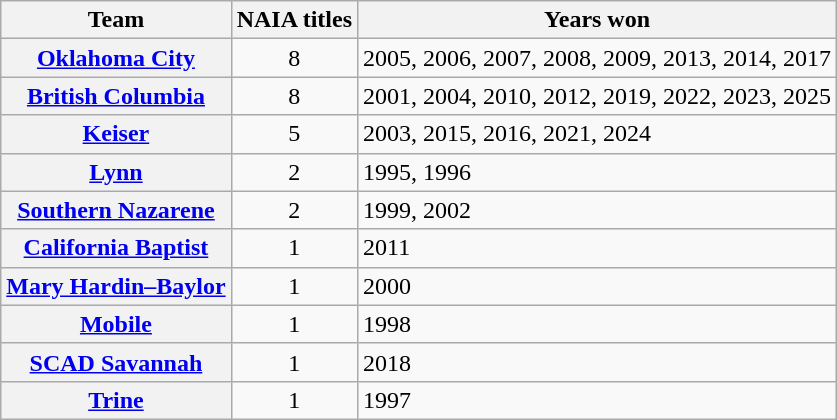<table class="wikitable plainrowheaders sortable">
<tr>
<th scope="col">Team</th>
<th scope="col">NAIA titles</th>
<th scope="col">Years won</th>
</tr>
<tr>
<th scope="row"><a href='#'>Oklahoma City</a></th>
<td style="text-align:center">8</td>
<td>2005, 2006, 2007, 2008, 2009, 2013, 2014, 2017</td>
</tr>
<tr>
<th scope="row"><a href='#'>British Columbia</a></th>
<td style="text-align:center">8</td>
<td>2001, 2004, 2010, 2012, 2019, 2022, 2023, 2025</td>
</tr>
<tr>
<th scope="row"><a href='#'>Keiser</a></th>
<td style="text-align:center">5</td>
<td>2003, 2015, 2016, 2021, 2024</td>
</tr>
<tr>
<th scope="row"><a href='#'>Lynn</a></th>
<td style="text-align:center">2</td>
<td>1995, 1996</td>
</tr>
<tr>
<th scope="row"><a href='#'>Southern Nazarene</a></th>
<td style="text-align:center">2</td>
<td>1999, 2002</td>
</tr>
<tr>
<th scope="row"><a href='#'>California Baptist</a></th>
<td style="text-align:center">1</td>
<td>2011</td>
</tr>
<tr>
<th scope="row"><a href='#'>Mary Hardin–Baylor</a></th>
<td style="text-align:center">1</td>
<td>2000</td>
</tr>
<tr>
<th scope="row"><a href='#'>Mobile</a></th>
<td style="text-align:center">1</td>
<td>1998</td>
</tr>
<tr>
<th scope="row"><a href='#'>SCAD Savannah</a></th>
<td style="text-align:center">1</td>
<td>2018</td>
</tr>
<tr>
<th scope="row"><a href='#'>Trine</a></th>
<td style="text-align:center">1</td>
<td>1997</td>
</tr>
</table>
